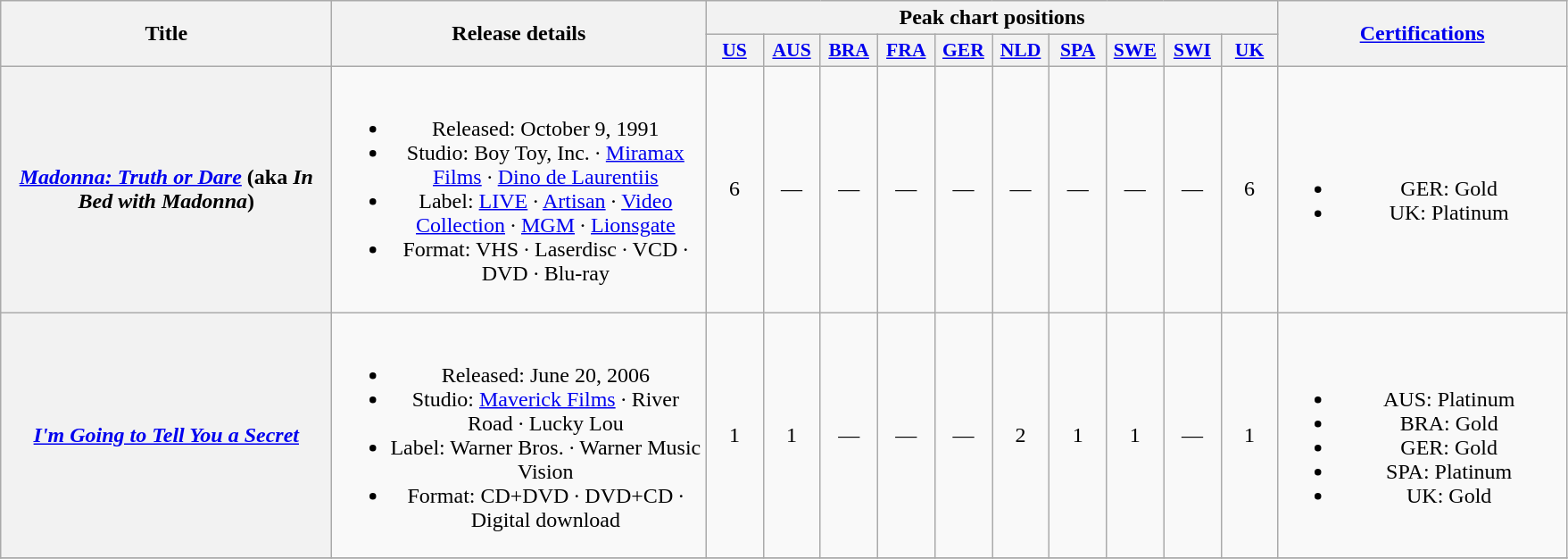<table class="wikitable plainrowheaders" style="text-align:center;" border="1">
<tr>
<th scope="col" rowspan="2" style="width:15em;">Title</th>
<th scope="col" rowspan="2" style="width:17em;">Release details</th>
<th scope="col" colspan="10">Peak chart positions</th>
<th scope="col" rowspan="2" style="width:13em;"><a href='#'>Certifications</a></th>
</tr>
<tr>
<th scope="col" style="width:2.5em;font-size:90%;"><a href='#'>US</a><br></th>
<th scope="col" style="width:2.5em;font-size:90%;"><a href='#'>AUS</a><br></th>
<th scope="col" style="width:2.5em;font-size:90%;"><a href='#'>BRA</a><br></th>
<th scope="col" style="width:2.5em;font-size:90%;"><a href='#'>FRA</a><br></th>
<th scope="col" style="width:2.5em;font-size:90%;"><a href='#'>GER</a><br></th>
<th scope="col" style="width:2.5em;font-size:90%;"><a href='#'>NLD</a><br></th>
<th scope="col" style="width:2.5em;font-size:90%;"><a href='#'>SPA</a><br></th>
<th scope="col" style="width:2.5em;font-size:90%;"><a href='#'>SWE</a><br></th>
<th scope="col" style="width:2.5em;font-size:90%;"><a href='#'>SWI</a><br></th>
<th scope="col" style="width:2.5em;font-size:90%;"><a href='#'>UK</a><br></th>
</tr>
<tr>
<th scope="row"><em><a href='#'>Madonna: Truth or Dare</a></em> (aka <em>In Bed with Madonna</em>)</th>
<td><br><ul><li>Released: October 9, 1991</li><li>Studio: Boy Toy, Inc. · <a href='#'>Miramax Films</a> · <a href='#'>Dino de Laurentiis</a></li><li>Label: <a href='#'>LIVE</a> · <a href='#'>Artisan</a> · <a href='#'>Video Collection</a> · <a href='#'>MGM</a> · <a href='#'>Lionsgate</a></li><li>Format: VHS · Laserdisc · VCD · DVD · Blu-ray</li></ul></td>
<td>6</td>
<td>—</td>
<td>—</td>
<td>—</td>
<td>—</td>
<td>—</td>
<td>—</td>
<td>—</td>
<td>—</td>
<td>6</td>
<td><br><ul><li>GER: Gold</li><li>UK: Platinum</li></ul></td>
</tr>
<tr>
<th scope="row"><em><a href='#'>I'm Going to Tell You a Secret</a></em></th>
<td><br><ul><li>Released: June 20, 2006</li><li>Studio: <a href='#'>Maverick Films</a> · River Road · Lucky Lou</li><li>Label:  Warner Bros. · Warner Music Vision</li><li>Format: CD+DVD · DVD+CD · Digital download</li></ul></td>
<td>1</td>
<td>1</td>
<td>—</td>
<td>—</td>
<td>—</td>
<td>2</td>
<td>1</td>
<td>1</td>
<td>—</td>
<td>1</td>
<td><br><ul><li>AUS: Platinum</li><li>BRA: Gold</li><li>GER: Gold</li><li>SPA: Platinum</li><li>UK: Gold</li></ul></td>
</tr>
<tr>
</tr>
</table>
